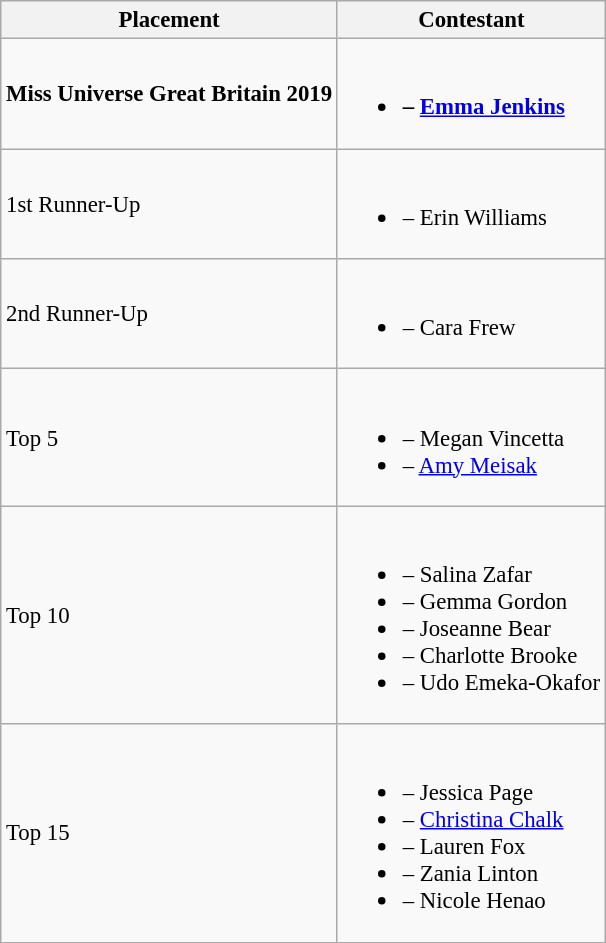<table class="wikitable sortable" style="font-size: 95%;">
<tr>
<th>Placement</th>
<th>Contestant</th>
</tr>
<tr>
<td><strong>Miss Universe Great Britain 2019</strong></td>
<td><br><ul><li><strong> – <a href='#'>Emma Jenkins</a></strong></li></ul></td>
</tr>
<tr>
<td>1st Runner-Up</td>
<td><br><ul><li> – Erin Williams</li></ul></td>
</tr>
<tr>
<td>2nd Runner-Up</td>
<td><br><ul><li> – Cara Frew</li></ul></td>
</tr>
<tr>
<td>Top 5</td>
<td><br><ul><li> – Megan Vincetta</li><li> – <a href='#'>Amy Meisak</a></li></ul></td>
</tr>
<tr>
<td>Top 10</td>
<td><br><ul><li> – Salina Zafar</li><li> – Gemma Gordon</li><li> – Joseanne Bear</li><li> – Charlotte Brooke</li><li> – Udo Emeka-Okafor</li></ul></td>
</tr>
<tr>
<td>Top 15</td>
<td><br><ul><li> – Jessica Page</li><li> – <a href='#'>Christina Chalk</a></li><li> – Lauren Fox</li><li> – Zania Linton</li><li> – Nicole Henao</li></ul></td>
</tr>
</table>
